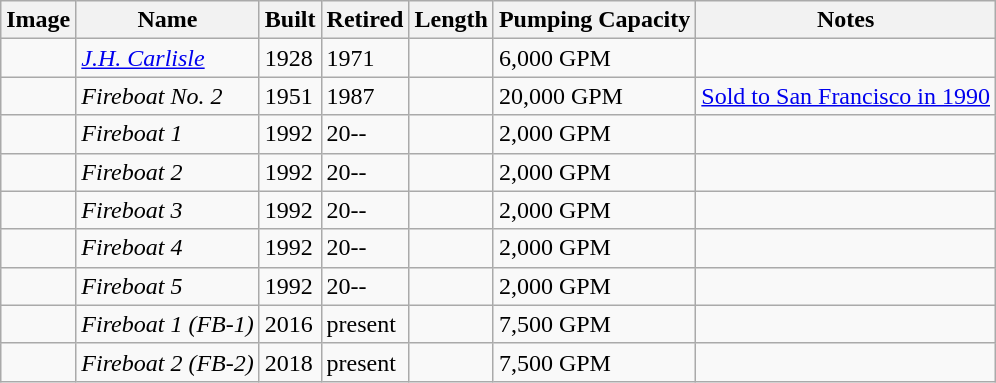<table class="wikitable">
<tr>
<th>Image</th>
<th>Name</th>
<th>Built</th>
<th>Retired</th>
<th>Length</th>
<th>Pumping Capacity</th>
<th>Notes</th>
</tr>
<tr>
<td></td>
<td><em><a href='#'>J.H. Carlisle</a></em></td>
<td>1928</td>
<td>1971</td>
<td></td>
<td>6,000 GPM</td>
<td></td>
</tr>
<tr>
<td></td>
<td><em>Fireboat No. 2</em></td>
<td>1951</td>
<td>1987</td>
<td></td>
<td>20,000 GPM</td>
<td><a href='#'>Sold to San Francisco in 1990</a></td>
</tr>
<tr>
<td></td>
<td><em>Fireboat 1</em></td>
<td>1992</td>
<td>20--</td>
<td></td>
<td>2,000 GPM</td>
<td></td>
</tr>
<tr>
<td></td>
<td><em>Fireboat 2</em></td>
<td>1992</td>
<td>20--</td>
<td></td>
<td>2,000 GPM</td>
<td></td>
</tr>
<tr>
<td><br></td>
<td><em>Fireboat 3</em></td>
<td>1992</td>
<td>20--</td>
<td></td>
<td>2,000 GPM</td>
<td></td>
</tr>
<tr>
<td></td>
<td><em>Fireboat 4</em></td>
<td>1992</td>
<td>20--</td>
<td></td>
<td>2,000 GPM</td>
<td></td>
</tr>
<tr>
<td></td>
<td><em>Fireboat 5</em></td>
<td>1992</td>
<td>20--</td>
<td></td>
<td>2,000 GPM</td>
<td></td>
</tr>
<tr>
<td></td>
<td><em>Fireboat 1 (FB-1)</em></td>
<td>2016</td>
<td>present</td>
<td></td>
<td>7,500 GPM</td>
<td></td>
</tr>
<tr>
<td></td>
<td><em>Fireboat 2 (FB-2)</em></td>
<td>2018</td>
<td>present</td>
<td></td>
<td>7,500 GPM</td>
<td></td>
</tr>
</table>
